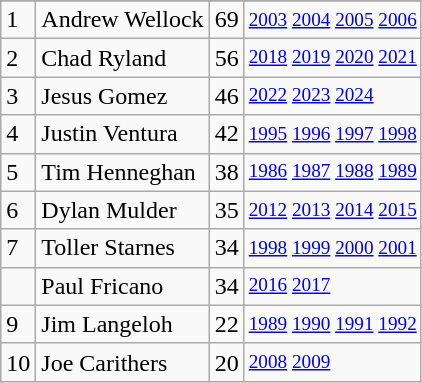<table class="wikitable">
<tr>
</tr>
<tr>
<td>1</td>
<td>Andrew Wellock</td>
<td>69</td>
<td style="font-size:80%;"><a href='#'>2003</a> <a href='#'>2004</a> <a href='#'>2005</a> <a href='#'>2006</a></td>
</tr>
<tr>
<td>2</td>
<td>Chad Ryland</td>
<td>56</td>
<td style="font-size:80%;"><a href='#'>2018</a> <a href='#'>2019</a> <a href='#'>2020</a> <a href='#'>2021</a></td>
</tr>
<tr>
<td>3</td>
<td>Jesus Gomez</td>
<td>46</td>
<td style="font-size:80%;"><a href='#'>2022</a> <a href='#'>2023</a> <a href='#'>2024</a></td>
</tr>
<tr>
<td>4</td>
<td>Justin Ventura</td>
<td>42</td>
<td style="font-size:80%;"><a href='#'>1995</a> <a href='#'>1996</a> <a href='#'>1997</a> <a href='#'>1998</a></td>
</tr>
<tr>
<td>5</td>
<td>Tim Henneghan</td>
<td>38</td>
<td style="font-size:80%;"><a href='#'>1986</a> <a href='#'>1987</a> <a href='#'>1988</a> <a href='#'>1989</a></td>
</tr>
<tr>
<td>6</td>
<td>Dylan Mulder</td>
<td>35</td>
<td style="font-size:80%;"><a href='#'>2012</a> <a href='#'>2013</a> <a href='#'>2014</a> <a href='#'>2015</a></td>
</tr>
<tr>
<td>7</td>
<td>Toller Starnes</td>
<td>34</td>
<td style="font-size:80%;"><a href='#'>1998</a> <a href='#'>1999</a> <a href='#'>2000</a> <a href='#'>2001</a></td>
</tr>
<tr>
<td></td>
<td>Paul Fricano</td>
<td>34</td>
<td style="font-size:80%;"><a href='#'>2016</a> <a href='#'>2017</a></td>
</tr>
<tr>
<td>9</td>
<td>Jim Langeloh</td>
<td>22</td>
<td style="font-size:80%;"><a href='#'>1989</a> <a href='#'>1990</a> <a href='#'>1991</a> <a href='#'>1992</a></td>
</tr>
<tr>
<td>10</td>
<td>Joe Carithers</td>
<td>20</td>
<td style="font-size:80%;"><a href='#'>2008</a> <a href='#'>2009</a></td>
</tr>
</table>
